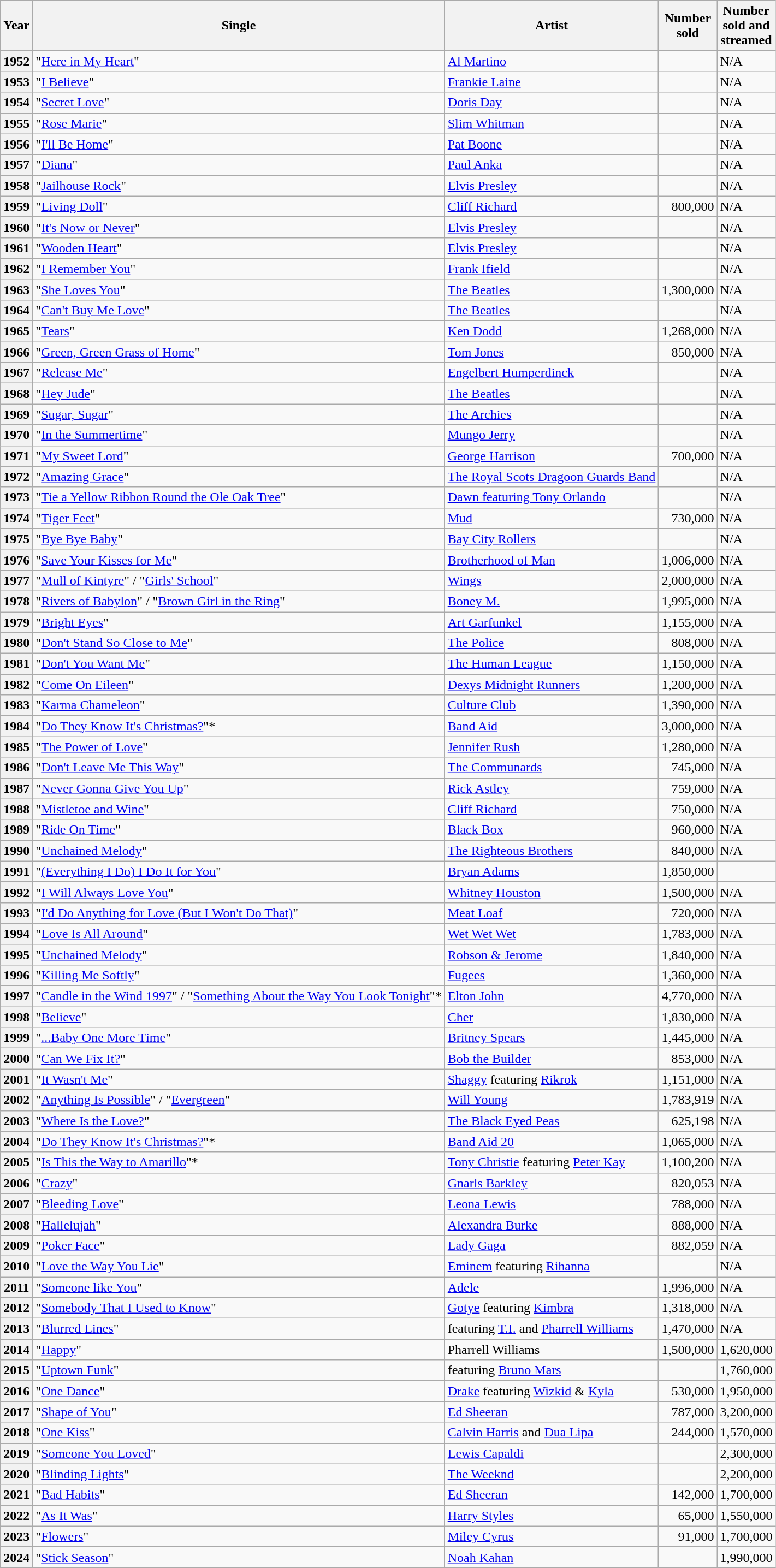<table class="wikitable plainrowheaders sortable">
<tr>
<th scope="col">Year</th>
<th scope="col">Single</th>
<th scope="col">Artist</th>
<th scope="col" data-sort-type="number">Number<br>sold</th>
<th scope="col" data-sort-type="number">Number<br>sold and<br>streamed</th>
</tr>
<tr>
<th scope="row" style="text-align:center;">1952</th>
<td>"<a href='#'>Here in My Heart</a>"</td>
<td><a href='#'>Al Martino</a></td>
<td></td>
<td>N/A</td>
</tr>
<tr>
<th scope="row" style="text-align:center;">1953</th>
<td>"<a href='#'>I Believe</a>"</td>
<td><a href='#'>Frankie Laine</a></td>
<td></td>
<td>N/A</td>
</tr>
<tr>
<th scope="row" style="text-align:center;">1954</th>
<td>"<a href='#'>Secret Love</a>"</td>
<td><a href='#'>Doris Day</a></td>
<td></td>
<td>N/A</td>
</tr>
<tr>
<th scope="row" style="text-align:center;">1955</th>
<td>"<a href='#'>Rose Marie</a>"</td>
<td><a href='#'>Slim Whitman</a></td>
<td></td>
<td>N/A</td>
</tr>
<tr>
<th scope="row" style="text-align:center;">1956</th>
<td>"<a href='#'>I'll Be Home</a>"</td>
<td><a href='#'>Pat Boone</a></td>
<td></td>
<td>N/A</td>
</tr>
<tr>
<th scope="row" style="text-align:center;">1957</th>
<td>"<a href='#'>Diana</a>"</td>
<td><a href='#'>Paul Anka</a></td>
<td></td>
<td>N/A</td>
</tr>
<tr>
<th scope="row" style="text-align:center;">1958</th>
<td>"<a href='#'>Jailhouse Rock</a>"</td>
<td><a href='#'>Elvis Presley</a></td>
<td></td>
<td>N/A</td>
</tr>
<tr>
<th scope="row" style="text-align:center;">1959</th>
<td>"<a href='#'>Living Doll</a>"</td>
<td><a href='#'>Cliff Richard</a></td>
<td align=right>800,000</td>
<td>N/A</td>
</tr>
<tr>
<th scope="row" style="text-align:center;">1960</th>
<td>"<a href='#'>It's Now or Never</a>"</td>
<td><a href='#'>Elvis Presley</a></td>
<td></td>
<td>N/A</td>
</tr>
<tr>
<th scope="row" style="text-align:center;">1961</th>
<td>"<a href='#'>Wooden Heart</a>"</td>
<td><a href='#'>Elvis Presley</a></td>
<td></td>
<td>N/A</td>
</tr>
<tr>
<th scope="row" style="text-align:center;">1962</th>
<td>"<a href='#'>I Remember You</a>"</td>
<td><a href='#'>Frank Ifield</a></td>
<td></td>
<td>N/A</td>
</tr>
<tr>
<th scope="row" style="text-align:center;">1963</th>
<td>"<a href='#'>She Loves You</a>"</td>
<td><a href='#'>The Beatles</a></td>
<td align=right>1,300,000</td>
<td>N/A</td>
</tr>
<tr>
<th scope="row" style="text-align:center;">1964</th>
<td>"<a href='#'>Can't Buy Me Love</a>"</td>
<td><a href='#'>The Beatles</a></td>
<td align=right></td>
<td>N/A</td>
</tr>
<tr>
<th scope="row" style="text-align:center;">1965</th>
<td>"<a href='#'>Tears</a>"</td>
<td><a href='#'>Ken Dodd</a></td>
<td align=right>1,268,000</td>
<td>N/A</td>
</tr>
<tr>
<th scope="row" style="text-align:center;">1966</th>
<td>"<a href='#'>Green, Green Grass of Home</a>"</td>
<td><a href='#'>Tom Jones</a></td>
<td align=right>850,000</td>
<td>N/A</td>
</tr>
<tr>
<th scope="row" style="text-align:center;">1967</th>
<td>"<a href='#'>Release Me</a>"</td>
<td><a href='#'>Engelbert Humperdinck</a></td>
<td align=right></td>
<td>N/A</td>
</tr>
<tr>
<th scope="row" style="text-align:center;">1968</th>
<td>"<a href='#'>Hey Jude</a>"</td>
<td><a href='#'>The Beatles</a></td>
<td align=right></td>
<td>N/A</td>
</tr>
<tr>
<th scope="row" style="text-align:center;">1969</th>
<td>"<a href='#'>Sugar, Sugar</a>"</td>
<td><a href='#'>The Archies</a></td>
<td align=right></td>
<td>N/A</td>
</tr>
<tr>
<th scope="row" style="text-align:center;">1970</th>
<td>"<a href='#'>In the Summertime</a>"</td>
<td><a href='#'>Mungo Jerry</a></td>
<td align=right></td>
<td>N/A</td>
</tr>
<tr>
<th scope="row" style="text-align:center;">1971</th>
<td>"<a href='#'>My Sweet Lord</a>"</td>
<td><a href='#'>George Harrison</a></td>
<td align=right>700,000</td>
<td>N/A</td>
</tr>
<tr>
<th scope="row" style="text-align:center;">1972</th>
<td>"<a href='#'>Amazing Grace</a>"</td>
<td><a href='#'>The Royal Scots Dragoon Guards Band</a></td>
<td align=right></td>
<td>N/A</td>
</tr>
<tr>
<th scope="row" style="text-align:center;">1973</th>
<td>"<a href='#'>Tie a Yellow Ribbon Round the Ole Oak Tree</a>"</td>
<td><a href='#'>Dawn featuring Tony Orlando</a></td>
<td align=right></td>
<td>N/A</td>
</tr>
<tr>
<th scope="row" style="text-align:center;">1974</th>
<td>"<a href='#'>Tiger Feet</a>"</td>
<td><a href='#'>Mud</a></td>
<td align=right>730,000</td>
<td>N/A</td>
</tr>
<tr>
<th scope="row" style="text-align:center;">1975</th>
<td>"<a href='#'>Bye Bye Baby</a>"</td>
<td><a href='#'>Bay City Rollers</a></td>
<td align=right></td>
<td>N/A</td>
</tr>
<tr>
<th scope="row" style="text-align:center;">1976</th>
<td>"<a href='#'>Save Your Kisses for Me</a>"</td>
<td><a href='#'>Brotherhood of Man</a></td>
<td align=right>1,006,000</td>
<td>N/A</td>
</tr>
<tr>
<th scope="row" style="text-align:center;">1977</th>
<td>"<a href='#'>Mull of Kintyre</a>" / "<a href='#'>Girls' School</a>"</td>
<td><a href='#'>Wings</a></td>
<td align=right>2,000,000</td>
<td>N/A</td>
</tr>
<tr>
<th scope="row" style="text-align:center;">1978</th>
<td>"<a href='#'>Rivers of Babylon</a>" / "<a href='#'>Brown Girl in the Ring</a>"</td>
<td><a href='#'>Boney M.</a></td>
<td align=right>1,995,000</td>
<td>N/A</td>
</tr>
<tr>
<th scope="row" style="text-align:center;">1979</th>
<td>"<a href='#'>Bright Eyes</a>"</td>
<td><a href='#'>Art Garfunkel</a></td>
<td align=right>1,155,000</td>
<td>N/A</td>
</tr>
<tr>
<th scope="row" style="text-align:center;">1980</th>
<td>"<a href='#'>Don't Stand So Close to Me</a>"</td>
<td><a href='#'>The Police</a></td>
<td align=right>808,000</td>
<td>N/A</td>
</tr>
<tr>
<th scope="row" style="text-align:center;">1981</th>
<td>"<a href='#'>Don't You Want Me</a>"</td>
<td><a href='#'>The Human League</a></td>
<td align=right>1,150,000</td>
<td>N/A</td>
</tr>
<tr>
<th scope="row" style="text-align:center;">1982</th>
<td>"<a href='#'>Come On Eileen</a>"</td>
<td><a href='#'>Dexys Midnight Runners</a></td>
<td align=right>1,200,000</td>
<td>N/A</td>
</tr>
<tr>
<th scope="row" style="text-align:center;">1983</th>
<td>"<a href='#'>Karma Chameleon</a>"</td>
<td><a href='#'>Culture Club</a></td>
<td align=right>1,390,000</td>
<td>N/A</td>
</tr>
<tr>
<th scope="row" style="text-align:center;">1984</th>
<td>"<a href='#'>Do They Know It's Christmas?</a>"*</td>
<td><a href='#'>Band Aid</a></td>
<td align=right>3,000,000</td>
<td>N/A</td>
</tr>
<tr>
<th scope="row" style="text-align:center;">1985</th>
<td>"<a href='#'>The Power of Love</a>"</td>
<td><a href='#'>Jennifer Rush</a></td>
<td align=right>1,280,000</td>
<td>N/A</td>
</tr>
<tr>
<th scope="row" style="text-align:center;">1986</th>
<td>"<a href='#'>Don't Leave Me This Way</a>"</td>
<td><a href='#'>The Communards</a></td>
<td align=right>745,000</td>
<td>N/A</td>
</tr>
<tr>
<th scope="row" style="text-align:center;">1987</th>
<td>"<a href='#'>Never Gonna Give You Up</a>"</td>
<td><a href='#'>Rick Astley</a></td>
<td align=right>759,000</td>
<td>N/A</td>
</tr>
<tr>
<th scope="row" style="text-align:center;">1988</th>
<td>"<a href='#'>Mistletoe and Wine</a>"</td>
<td><a href='#'>Cliff Richard</a></td>
<td align=right>750,000</td>
<td>N/A</td>
</tr>
<tr>
<th scope="row" style="text-align:center;">1989</th>
<td>"<a href='#'>Ride On Time</a>"</td>
<td><a href='#'>Black Box</a></td>
<td align=right>960,000</td>
<td>N/A</td>
</tr>
<tr>
<th scope="row" style="text-align:center;">1990</th>
<td>"<a href='#'>Unchained Melody</a>"</td>
<td><a href='#'>The Righteous Brothers</a></td>
<td align=right>840,000</td>
<td>N/A</td>
</tr>
<tr>
<th scope="row" style="text-align:center;">1991</th>
<td>"<a href='#'>(Everything I Do) I Do It for You</a>"</td>
<td><a href='#'>Bryan Adams</a></td>
<td align=right>1,850,000</td>
<td></td>
</tr>
<tr>
<th scope="row" style="text-align:center;">1992</th>
<td>"<a href='#'>I Will Always Love You</a>"</td>
<td><a href='#'>Whitney Houston</a></td>
<td align=right>1,500,000</td>
<td>N/A</td>
</tr>
<tr>
<th scope="row" style="text-align:center;">1993</th>
<td>"<a href='#'>I'd Do Anything for Love (But I Won't Do That)</a>"</td>
<td><a href='#'>Meat Loaf</a></td>
<td align=right>720,000</td>
<td>N/A</td>
</tr>
<tr>
<th scope="row" style="text-align:center;">1994</th>
<td>"<a href='#'>Love Is All Around</a>"</td>
<td><a href='#'>Wet Wet Wet</a></td>
<td align=right>1,783,000</td>
<td>N/A</td>
</tr>
<tr>
<th scope="row" style="text-align:center;">1995</th>
<td>"<a href='#'>Unchained Melody</a>"</td>
<td><a href='#'>Robson & Jerome</a></td>
<td align=right>1,840,000</td>
<td>N/A</td>
</tr>
<tr>
<th scope="row" style="text-align:center;">1996</th>
<td>"<a href='#'>Killing Me Softly</a>"</td>
<td><a href='#'>Fugees</a></td>
<td align=right>1,360,000</td>
<td>N/A</td>
</tr>
<tr>
<th scope="row" style="text-align:center;">1997</th>
<td>"<a href='#'>Candle in the Wind 1997</a>" / "<a href='#'>Something About the Way You Look Tonight</a>"*</td>
<td><a href='#'>Elton John</a></td>
<td align=right>4,770,000</td>
<td>N/A</td>
</tr>
<tr>
<th scope="row" style="text-align:center;">1998</th>
<td>"<a href='#'>Believe</a>"</td>
<td><a href='#'>Cher</a></td>
<td align=right>1,830,000</td>
<td>N/A</td>
</tr>
<tr>
<th scope="row" style="text-align:center;">1999</th>
<td>"<a href='#'>...Baby One More Time</a>"</td>
<td><a href='#'>Britney Spears</a></td>
<td align=right>1,445,000</td>
<td>N/A</td>
</tr>
<tr>
<th scope="row" style="text-align:center;">2000</th>
<td>"<a href='#'>Can We Fix It?</a>"</td>
<td><a href='#'>Bob the Builder</a></td>
<td align=right>853,000</td>
<td>N/A</td>
</tr>
<tr>
<th scope="row" style="text-align:center;">2001</th>
<td>"<a href='#'>It Wasn't Me</a>"</td>
<td><a href='#'>Shaggy</a> featuring <a href='#'>Rikrok</a></td>
<td align=right>1,151,000</td>
<td>N/A</td>
</tr>
<tr>
<th scope="row" style="text-align:center;">2002</th>
<td>"<a href='#'>Anything Is Possible</a>" / "<a href='#'>Evergreen</a>"</td>
<td><a href='#'>Will Young</a></td>
<td align=right>1,783,919</td>
<td>N/A</td>
</tr>
<tr>
<th scope="row" style="text-align:center;">2003</th>
<td>"<a href='#'>Where Is the Love?</a>"</td>
<td><a href='#'>The Black Eyed Peas</a></td>
<td align=right>625,198</td>
<td>N/A</td>
</tr>
<tr>
<th scope="row" style="text-align:center;">2004</th>
<td>"<a href='#'>Do They Know It's Christmas?</a>"*</td>
<td><a href='#'>Band Aid 20</a></td>
<td align=right>1,065,000</td>
<td>N/A</td>
</tr>
<tr>
<th scope="row" style="text-align:center;">2005</th>
<td>"<a href='#'>Is This the Way to Amarillo</a>"*</td>
<td><a href='#'>Tony Christie</a> featuring <a href='#'>Peter Kay</a></td>
<td align=right>1,100,200</td>
<td>N/A</td>
</tr>
<tr>
<th scope="row" style="text-align:center;">2006</th>
<td>"<a href='#'>Crazy</a>"</td>
<td><a href='#'>Gnarls Barkley</a></td>
<td align=right>820,053</td>
<td>N/A</td>
</tr>
<tr>
<th scope="row" style="text-align:center;">2007</th>
<td>"<a href='#'>Bleeding Love</a>"</td>
<td><a href='#'>Leona Lewis</a></td>
<td align=right>788,000</td>
<td>N/A</td>
</tr>
<tr>
<th scope="row" style="text-align:center;">2008</th>
<td>"<a href='#'>Hallelujah</a>"</td>
<td><a href='#'>Alexandra Burke</a></td>
<td align=right>888,000</td>
<td>N/A</td>
</tr>
<tr>
<th scope="row" style="text-align:center;">2009</th>
<td>"<a href='#'>Poker Face</a>"</td>
<td><a href='#'>Lady Gaga</a></td>
<td align=right>882,059</td>
<td>N/A</td>
</tr>
<tr>
<th scope="row" style="text-align:center;">2010</th>
<td>"<a href='#'>Love the Way You Lie</a>"</td>
<td><a href='#'>Eminem</a> featuring <a href='#'>Rihanna</a></td>
<td align=right></td>
<td>N/A</td>
</tr>
<tr ->
<th scope="row" style="text-align:center;">2011</th>
<td>"<a href='#'>Someone like You</a>"</td>
<td><a href='#'>Adele</a></td>
<td align=right>1,996,000</td>
<td>N/A</td>
</tr>
<tr ->
<th scope="row" style="text-align:center;">2012</th>
<td>"<a href='#'>Somebody That I Used to Know</a>"</td>
<td><a href='#'>Gotye</a> featuring <a href='#'>Kimbra</a></td>
<td align=right>1,318,000</td>
<td>N/A</td>
</tr>
<tr>
<th scope="row" style="text-align:center;">2013</th>
<td>"<a href='#'>Blurred Lines</a>"</td>
<td> featuring <a href='#'>T.I.</a> and <a href='#'>Pharrell Williams</a></td>
<td align=right>1,470,000</td>
<td>N/A</td>
</tr>
<tr>
<th scope="row" style="text-align:center;">2014</th>
<td>"<a href='#'>Happy</a>"</td>
<td>Pharrell Williams</td>
<td align=right>1,500,000</td>
<td align=right>1,620,000</td>
</tr>
<tr>
<th scope="row" style="text-align:center;">2015</th>
<td>"<a href='#'>Uptown Funk</a>"</td>
<td> featuring <a href='#'>Bruno Mars</a></td>
<td></td>
<td align=right>1,760,000</td>
</tr>
<tr>
<th scope="row" style="text-align:center;">2016</th>
<td>"<a href='#'>One Dance</a>"</td>
<td><a href='#'>Drake</a> featuring <a href='#'>Wizkid</a> & <a href='#'>Kyla</a></td>
<td align=right>530,000</td>
<td align=right>1,950,000</td>
</tr>
<tr>
<th scope="row" style="text-align:center;">2017</th>
<td>"<a href='#'>Shape of You</a>"</td>
<td><a href='#'>Ed Sheeran</a></td>
<td align=right>787,000</td>
<td align=right>3,200,000</td>
</tr>
<tr>
<th scope="row" style="text-align:center;">2018</th>
<td>"<a href='#'>One Kiss</a>"</td>
<td><a href='#'>Calvin Harris</a> and <a href='#'>Dua Lipa</a></td>
<td align=right>244,000</td>
<td align=right>1,570,000</td>
</tr>
<tr>
<th scope="row" style="text-align:center;">2019</th>
<td>"<a href='#'>Someone You Loved</a>"</td>
<td><a href='#'>Lewis Capaldi</a></td>
<td></td>
<td align=right>2,300,000</td>
</tr>
<tr>
<th scope="row" style="text-align:center;">2020</th>
<td>"<a href='#'>Blinding Lights</a>"</td>
<td><a href='#'>The Weeknd</a></td>
<td></td>
<td align=right>2,200,000</td>
</tr>
<tr>
<th scope="row" style="text-align:center;">2021</th>
<td>"<a href='#'>Bad Habits</a>"</td>
<td><a href='#'>Ed Sheeran</a></td>
<td align=right>142,000</td>
<td align=right>1,700,000</td>
</tr>
<tr>
<th scope="row" style="text-align:center;">2022</th>
<td>"<a href='#'>As It Was</a>"</td>
<td><a href='#'>Harry Styles</a></td>
<td align=right>65,000</td>
<td align=right>1,550,000</td>
</tr>
<tr>
<th scope="row" style="text-align:center;">2023</th>
<td>"<a href='#'>Flowers</a>"</td>
<td><a href='#'>Miley Cyrus</a></td>
<td align=right>91,000</td>
<td align=right>1,700,000</td>
</tr>
<tr>
<th scope="row" style="text-align:center;">2024</th>
<td>"<a href='#'>Stick Season</a>"</td>
<td><a href='#'>Noah Kahan</a></td>
<td align=right></td>
<td align=right>1,990,000</td>
</tr>
</table>
